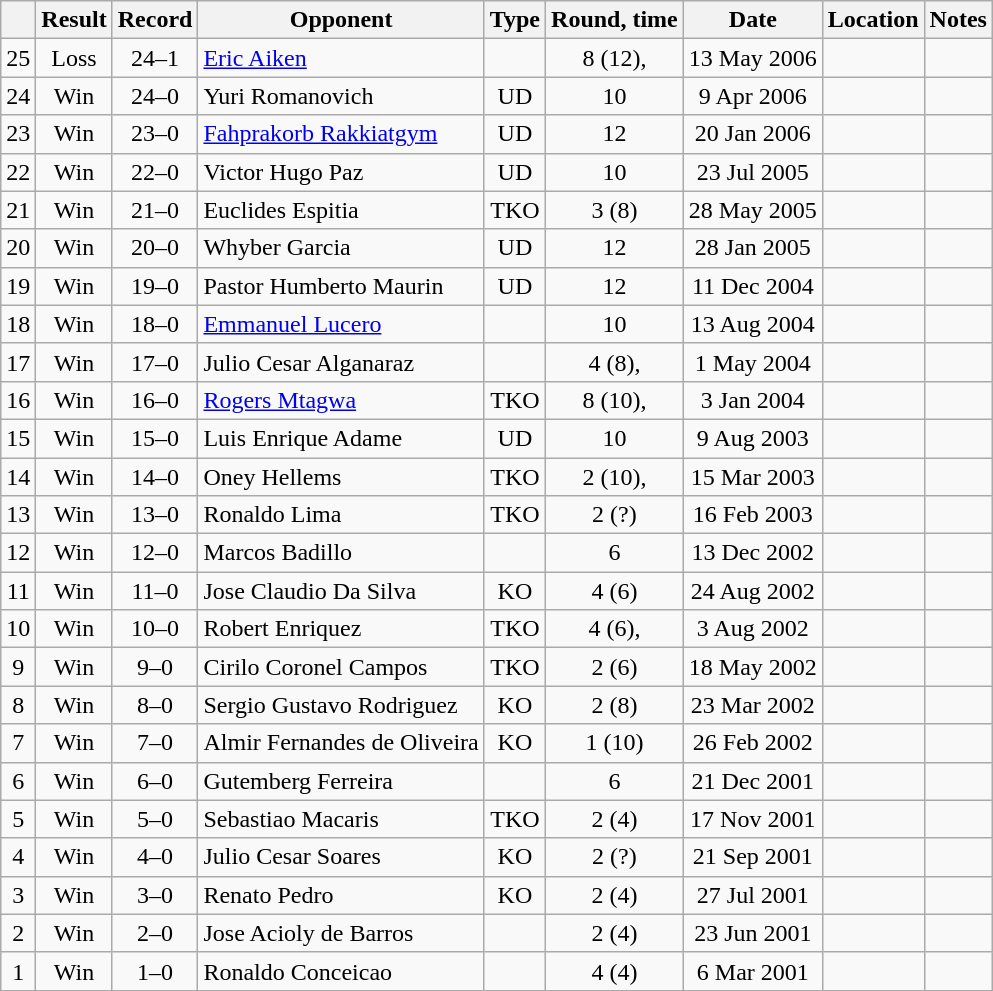<table class=wikitable style=text-align:center>
<tr>
<th></th>
<th>Result</th>
<th>Record</th>
<th>Opponent</th>
<th>Type</th>
<th>Round, time</th>
<th>Date</th>
<th>Location</th>
<th>Notes</th>
</tr>
<tr>
<td>25</td>
<td>Loss</td>
<td>24–1</td>
<td align=left><a href='#'>Eric Aiken</a></td>
<td></td>
<td>8 (12), </td>
<td>13 May 2006</td>
<td align=left></td>
<td align=left></td>
</tr>
<tr>
<td>24</td>
<td>Win</td>
<td>24–0</td>
<td align=left>Yuri Romanovich</td>
<td>UD</td>
<td>10</td>
<td>9 Apr 2006</td>
<td align=left></td>
<td align=left></td>
</tr>
<tr>
<td>23</td>
<td>Win</td>
<td>23–0</td>
<td align=left><a href='#'>Fahprakorb Rakkiatgym</a></td>
<td>UD</td>
<td>12</td>
<td>20 Jan 2006</td>
<td align=left></td>
<td align=left></td>
</tr>
<tr>
<td>22</td>
<td>Win</td>
<td>22–0</td>
<td align=left>Victor Hugo Paz</td>
<td>UD</td>
<td>10</td>
<td>23 Jul 2005</td>
<td align=left></td>
<td align=left></td>
</tr>
<tr>
<td>21</td>
<td>Win</td>
<td>21–0</td>
<td align=left>Euclides Espitia</td>
<td>TKO</td>
<td>3 (8)</td>
<td>28 May 2005</td>
<td align=left></td>
<td align=left></td>
</tr>
<tr>
<td>20</td>
<td>Win</td>
<td>20–0</td>
<td align=left>Whyber Garcia</td>
<td>UD</td>
<td>12</td>
<td>28 Jan 2005</td>
<td align=left></td>
<td align=left></td>
</tr>
<tr>
<td>19</td>
<td>Win</td>
<td>19–0</td>
<td align=left>Pastor Humberto Maurin</td>
<td>UD</td>
<td>12</td>
<td>11 Dec 2004</td>
<td align=left></td>
<td align=left></td>
</tr>
<tr>
<td>18</td>
<td>Win</td>
<td>18–0</td>
<td align=left><a href='#'>Emmanuel Lucero</a></td>
<td></td>
<td>10</td>
<td>13 Aug 2004</td>
<td align=left></td>
<td align=left></td>
</tr>
<tr>
<td>17</td>
<td>Win</td>
<td>17–0</td>
<td align=left>Julio Cesar Alganaraz</td>
<td></td>
<td>4 (8), </td>
<td>1 May 2004</td>
<td align=left></td>
<td align=left></td>
</tr>
<tr>
<td>16</td>
<td>Win</td>
<td>16–0</td>
<td align=left><a href='#'>Rogers Mtagwa</a></td>
<td>TKO</td>
<td>8 (10), </td>
<td>3 Jan 2004</td>
<td align=left></td>
<td align=left></td>
</tr>
<tr>
<td>15</td>
<td>Win</td>
<td>15–0</td>
<td align=left>Luis Enrique Adame</td>
<td>UD</td>
<td>10</td>
<td>9 Aug 2003</td>
<td align=left></td>
<td align=left></td>
</tr>
<tr>
<td>14</td>
<td>Win</td>
<td>14–0</td>
<td align=left>Oney Hellems</td>
<td>TKO</td>
<td>2 (10), </td>
<td>15 Mar 2003</td>
<td align=left></td>
<td align=left></td>
</tr>
<tr>
<td>13</td>
<td>Win</td>
<td>13–0</td>
<td align=left>Ronaldo Lima</td>
<td>TKO</td>
<td>2 (?)</td>
<td>16 Feb 2003</td>
<td align=left></td>
<td align=left></td>
</tr>
<tr>
<td>12</td>
<td>Win</td>
<td>12–0</td>
<td align=left>Marcos Badillo</td>
<td></td>
<td>6</td>
<td>13 Dec 2002</td>
<td align=left></td>
<td align=left></td>
</tr>
<tr>
<td>11</td>
<td>Win</td>
<td>11–0</td>
<td align=left>Jose Claudio Da Silva</td>
<td>KO</td>
<td>4 (6)</td>
<td>24 Aug 2002</td>
<td align=left></td>
<td align=left></td>
</tr>
<tr>
<td>10</td>
<td>Win</td>
<td>10–0</td>
<td align=left>Robert Enriquez</td>
<td>TKO</td>
<td>4 (6), </td>
<td>3 Aug 2002</td>
<td align=left></td>
<td align=left></td>
</tr>
<tr>
<td>9</td>
<td>Win</td>
<td>9–0</td>
<td align=left>Cirilo Coronel Campos</td>
<td>TKO</td>
<td>2 (6)</td>
<td>18 May 2002</td>
<td align=left></td>
<td align=left></td>
</tr>
<tr>
<td>8</td>
<td>Win</td>
<td>8–0</td>
<td align=left>Sergio Gustavo Rodriguez</td>
<td>KO</td>
<td>2 (8)</td>
<td>23 Mar 2002</td>
<td align=left></td>
<td align=left></td>
</tr>
<tr>
<td>7</td>
<td>Win</td>
<td>7–0</td>
<td align=left>Almir Fernandes de Oliveira</td>
<td>KO</td>
<td>1 (10)</td>
<td>26 Feb 2002</td>
<td align=left></td>
<td align=left></td>
</tr>
<tr>
<td>6</td>
<td>Win</td>
<td>6–0</td>
<td align=left>Gutemberg Ferreira</td>
<td></td>
<td>6</td>
<td>21 Dec 2001</td>
<td align=left></td>
<td align=left></td>
</tr>
<tr>
<td>5</td>
<td>Win</td>
<td>5–0</td>
<td align=left>Sebastiao Macaris</td>
<td>TKO</td>
<td>2 (4)</td>
<td>17 Nov 2001</td>
<td align=left></td>
<td align=left></td>
</tr>
<tr>
<td>4</td>
<td>Win</td>
<td>4–0</td>
<td align=left>Julio Cesar Soares</td>
<td>KO</td>
<td>2 (?)</td>
<td>21 Sep 2001</td>
<td align=left></td>
<td align=left></td>
</tr>
<tr>
<td>3</td>
<td>Win</td>
<td>3–0</td>
<td align=left>Renato Pedro</td>
<td>KO</td>
<td>2 (4)</td>
<td>27 Jul 2001</td>
<td align=left></td>
<td align=left></td>
</tr>
<tr>
<td>2</td>
<td>Win</td>
<td>2–0</td>
<td align=left>Jose Acioly de Barros</td>
<td></td>
<td>2 (4)</td>
<td>23 Jun 2001</td>
<td align=left></td>
<td align=left></td>
</tr>
<tr>
<td>1</td>
<td>Win</td>
<td>1–0</td>
<td align=left>Ronaldo Conceicao</td>
<td></td>
<td>4 (4)</td>
<td>6 Mar 2001</td>
<td align=left></td>
<td align=left></td>
</tr>
</table>
